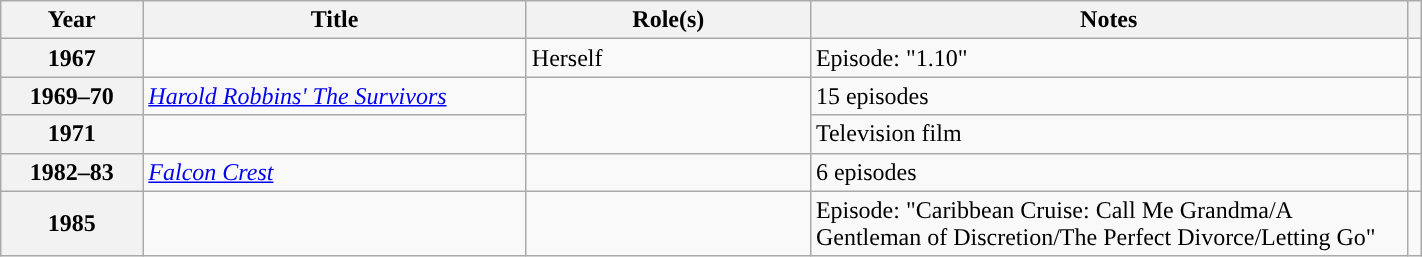<table class="wikitable plainrowheaders sortable" style="margin-right: 0; width:75%">
<tr>
<th style="width:10%">Year</th>
<th style="width:27%">Title</th>
<th style="width:20%">Role(s)</th>
<th class="unsortable">Notes</th>
<th style="width:1%" class="unsortable"></th>
</tr>
<tr>
<th scope="row">1967</th>
<td><em></em></td>
<td>Herself</td>
<td>Episode: "1.10"</td>
<td style=text-align:center></td>
</tr>
<tr>
<th scope="row">1969–70</th>
<td><em><a href='#'>Harold Robbins' The Survivors</a></em></td>
<td rowspan="2"></td>
<td>15 episodes</td>
<td style=text-align:center></td>
</tr>
<tr>
<th scope="row">1971</th>
<td><em></em></td>
<td>Television film</td>
<td style=text-align:center></td>
</tr>
<tr>
<th scope="row">1982–83</th>
<td><em><a href='#'>Falcon Crest</a></em></td>
<td></td>
<td>6 episodes</td>
<td style=text-align:center></td>
</tr>
<tr>
<th scope="row">1985</th>
<td><em></em></td>
<td></td>
<td>Episode: "Caribbean Cruise: Call Me Grandma/A Gentleman of Discretion/The Perfect Divorce/Letting Go"</td>
<td style=text-align:center></td>
</tr>
</table>
